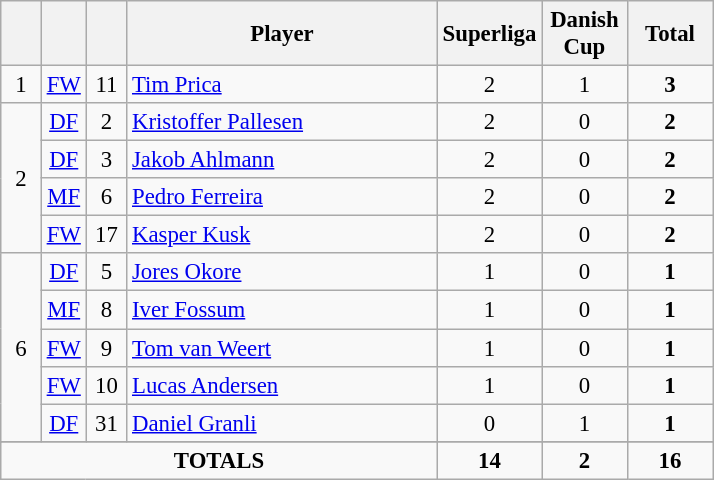<table class="wikitable sortable" style="font-size: 95%; text-align: center;">
<tr>
<th width=20></th>
<th width=20></th>
<th width=20></th>
<th width=200>Player</th>
<th width=50>Superliga</th>
<th width=50>Danish Cup</th>
<th width=50>Total</th>
</tr>
<tr>
<td rowspan=1>1</td>
<td><a href='#'>FW</a></td>
<td>11</td>
<td align=left> <a href='#'>Tim Prica</a></td>
<td>2</td>
<td>1</td>
<td><strong>3</strong></td>
</tr>
<tr>
<td rowspan=4>2</td>
<td><a href='#'>DF</a></td>
<td>2</td>
<td align=left> <a href='#'>Kristoffer Pallesen</a></td>
<td>2</td>
<td>0</td>
<td><strong>2</strong></td>
</tr>
<tr>
<td><a href='#'>DF</a></td>
<td>3</td>
<td align=left> <a href='#'>Jakob Ahlmann</a></td>
<td>2</td>
<td>0</td>
<td><strong>2</strong></td>
</tr>
<tr>
<td><a href='#'>MF</a></td>
<td>6</td>
<td align=left> <a href='#'>Pedro Ferreira</a></td>
<td>2</td>
<td>0</td>
<td><strong>2</strong></td>
</tr>
<tr>
<td><a href='#'>FW</a></td>
<td>17</td>
<td align=left> <a href='#'>Kasper Kusk</a></td>
<td>2</td>
<td>0</td>
<td><strong>2</strong></td>
</tr>
<tr>
<td rowspan=5>6</td>
<td><a href='#'>DF</a></td>
<td>5</td>
<td align=left> <a href='#'>Jores Okore</a></td>
<td>1</td>
<td>0</td>
<td><strong>1</strong></td>
</tr>
<tr>
<td><a href='#'>MF</a></td>
<td>8</td>
<td align=left> <a href='#'>Iver Fossum</a></td>
<td>1</td>
<td>0</td>
<td><strong>1</strong></td>
</tr>
<tr>
<td><a href='#'>FW</a></td>
<td>9</td>
<td align=left> <a href='#'>Tom van Weert</a></td>
<td>1</td>
<td>0</td>
<td><strong>1</strong></td>
</tr>
<tr>
<td><a href='#'>FW</a></td>
<td>10</td>
<td align=left> <a href='#'>Lucas Andersen</a></td>
<td>1</td>
<td>0</td>
<td><strong>1</strong></td>
</tr>
<tr>
<td><a href='#'>DF</a></td>
<td>31</td>
<td align=left> <a href='#'>Daniel Granli</a></td>
<td>0</td>
<td>1</td>
<td><strong>1</strong></td>
</tr>
<tr>
</tr>
<tr>
<td colspan="4"><strong>TOTALS</strong></td>
<td><strong>14</strong></td>
<td><strong>2</strong></td>
<td><strong>16</strong></td>
</tr>
</table>
